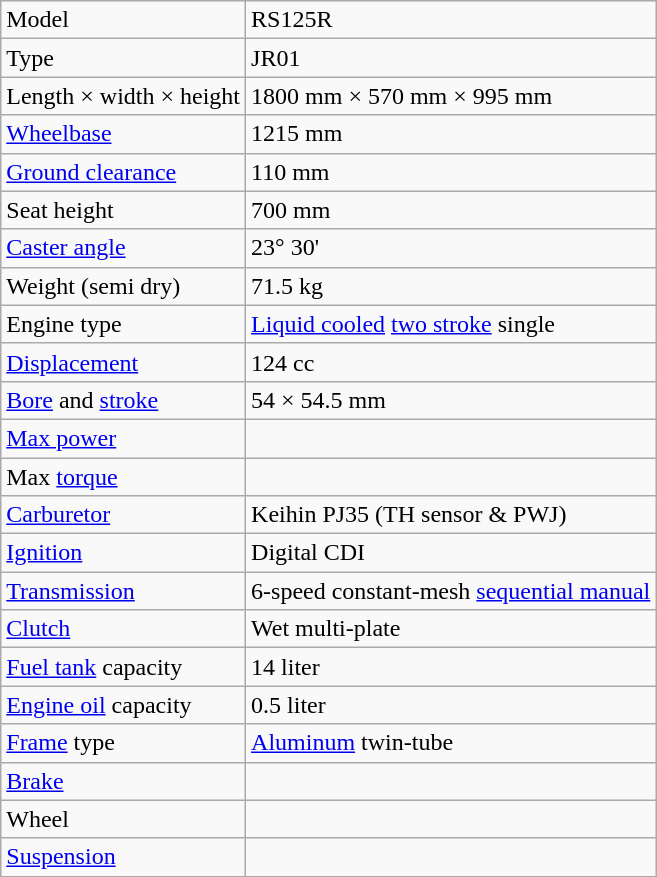<table class="wikitable">
<tr valign="top">
<td>Model</td>
<td>RS125R</td>
</tr>
<tr valign="top">
<td>Type</td>
<td>JR01</td>
</tr>
<tr valign="top">
<td>Length × width × height</td>
<td>1800 mm × 570 mm × 995 mm</td>
</tr>
<tr valign="top">
<td><a href='#'>Wheelbase</a></td>
<td>1215 mm</td>
</tr>
<tr valign="top">
<td><a href='#'>Ground clearance</a></td>
<td>110 mm</td>
</tr>
<tr valign="top">
<td>Seat height</td>
<td>700 mm</td>
</tr>
<tr valign="top">
<td><a href='#'>Caster angle</a></td>
<td>23° 30'</td>
</tr>
<tr valign="top">
<td>Weight (semi dry)</td>
<td>71.5 kg</td>
</tr>
<tr valign="top">
<td>Engine type</td>
<td><a href='#'>Liquid cooled</a> <a href='#'>two stroke</a> single</td>
</tr>
<tr valign="top">
<td><a href='#'>Displacement</a></td>
<td>124 cc</td>
</tr>
<tr valign="top">
<td><a href='#'>Bore</a> and <a href='#'>stroke</a></td>
<td>54 × 54.5 mm</td>
</tr>
<tr valign="top">
<td><a href='#'>Max power</a></td>
<td></td>
</tr>
<tr valign="top">
<td>Max <a href='#'>torque</a></td>
<td></td>
</tr>
<tr valign="top">
<td><a href='#'>Carburetor</a></td>
<td>Keihin PJ35 (TH sensor & PWJ)</td>
</tr>
<tr valign="top">
<td><a href='#'>Ignition</a></td>
<td>Digital CDI</td>
</tr>
<tr valign="top">
<td><a href='#'>Transmission</a></td>
<td>6-speed constant-mesh <a href='#'>sequential manual</a></td>
</tr>
<tr valign="top">
<td><a href='#'>Clutch</a></td>
<td>Wet multi-plate</td>
</tr>
<tr valign="top">
<td><a href='#'>Fuel tank</a> capacity</td>
<td>14 liter</td>
</tr>
<tr valign="top">
<td><a href='#'>Engine oil</a> capacity</td>
<td>0.5 liter</td>
</tr>
<tr valign="top">
<td><a href='#'>Frame</a> type</td>
<td><a href='#'>Aluminum</a> twin-tube</td>
</tr>
<tr valign="top">
<td><a href='#'>Brake</a></td>
<td></td>
</tr>
<tr valign="top">
<td>Wheel</td>
<td></td>
</tr>
<tr valign="top">
<td><a href='#'>Suspension</a></td>
<td></td>
</tr>
</table>
